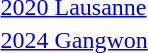<table>
<tr>
<td><a href='#'>2020 Lausanne</a><br></td>
<td></td>
<td></td>
<td></td>
</tr>
<tr>
<td><a href='#'>2024 Gangwon</a><br></td>
<td></td>
<td></td>
<td></td>
</tr>
</table>
